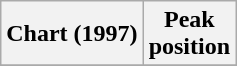<table class="wikitable sortable">
<tr>
<th>Chart (1997)</th>
<th style="text-align:center;">Peak<br>position</th>
</tr>
<tr>
</tr>
</table>
